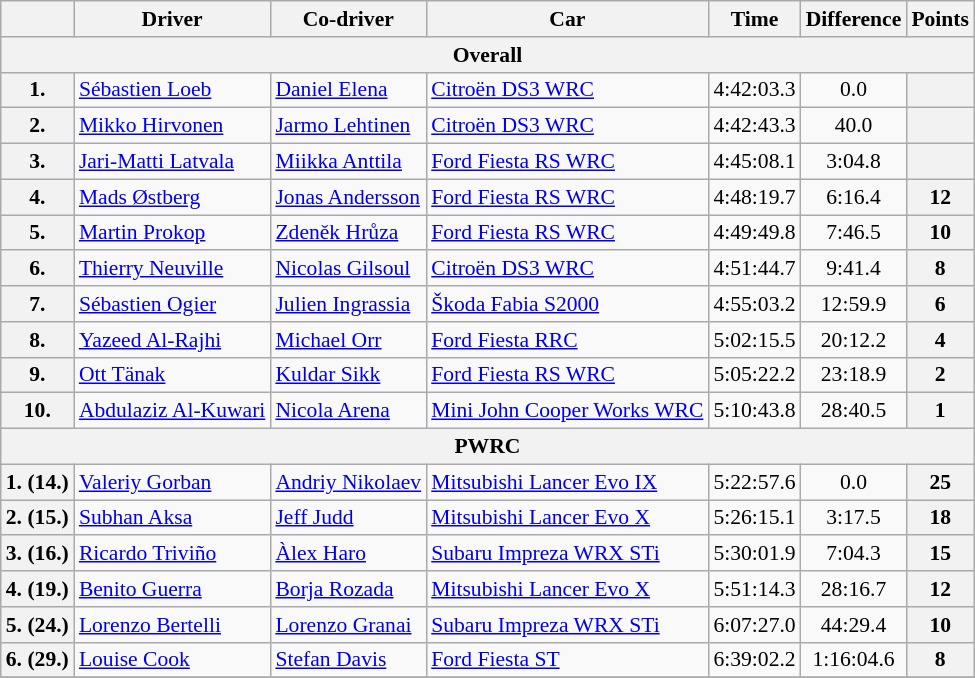<table class="wikitable" style="text-align: center; font-size: 90%; max-width: 950px;">
<tr>
<th></th>
<th>Driver</th>
<th>Co-driver</th>
<th>Car</th>
<th>Time</th>
<th>Difference</th>
<th>Points</th>
</tr>
<tr>
<th colspan="7">Overall</th>
</tr>
<tr>
<th>1.</th>
<td align="left"> <a href='#'>Sébastien Loeb</a></td>
<td align="left"> <a href='#'>Daniel Elena</a></td>
<td align="left"><a href='#'>Citroën DS3 WRC</a></td>
<td>4:42:03.3</td>
<td>0.0</td>
<th></th>
</tr>
<tr>
<th>2.</th>
<td align="left"> <a href='#'>Mikko Hirvonen</a></td>
<td align="left"> <a href='#'>Jarmo Lehtinen</a></td>
<td align="left"><a href='#'>Citroën DS3 WRC</a></td>
<td>4:42:43.3</td>
<td>40.0</td>
<th></th>
</tr>
<tr>
<th>3.</th>
<td align="left"> <a href='#'>Jari-Matti Latvala</a></td>
<td align="left"> <a href='#'>Miikka Anttila</a></td>
<td align="left"><a href='#'>Ford Fiesta RS WRC</a></td>
<td>4:45:08.1</td>
<td>3:04.8</td>
<th></th>
</tr>
<tr>
<th>4.</th>
<td align="left"> <a href='#'>Mads Østberg</a></td>
<td align="left"> <a href='#'>Jonas Andersson</a></td>
<td align="left"><a href='#'>Ford Fiesta RS WRC</a></td>
<td>4:48:19.7</td>
<td>6:16.4</td>
<th>12</th>
</tr>
<tr>
<th>5.</th>
<td align="left"> <a href='#'>Martin Prokop</a></td>
<td align="left"> <a href='#'>Zdeněk Hrůza</a></td>
<td align="left"><a href='#'>Ford Fiesta RS WRC</a></td>
<td>4:49:49.8</td>
<td>7:46.5</td>
<th>10</th>
</tr>
<tr>
<th>6.</th>
<td align="left"> <a href='#'>Thierry Neuville</a></td>
<td align="left"> <a href='#'>Nicolas Gilsoul</a></td>
<td align="left"><a href='#'>Citroën DS3 WRC</a></td>
<td>4:51:44.7</td>
<td>9:41.4</td>
<th>8</th>
</tr>
<tr>
<th>7.</th>
<td align="left"> <a href='#'>Sébastien Ogier</a></td>
<td align="left"> <a href='#'>Julien Ingrassia</a></td>
<td align="left"><a href='#'>Škoda Fabia S2000</a></td>
<td>4:55:03.2</td>
<td>12:59.9</td>
<th>6</th>
</tr>
<tr>
<th>8.</th>
<td align="left"> <a href='#'>Yazeed Al-Rajhi</a></td>
<td align="left"> <a href='#'>Michael Orr</a></td>
<td align="left"><a href='#'>Ford Fiesta RRC</a></td>
<td>5:02:15.5</td>
<td>20:12.2</td>
<th>4</th>
</tr>
<tr>
<th>9.</th>
<td align="left"> <a href='#'>Ott Tänak</a></td>
<td align="left"> <a href='#'>Kuldar Sikk</a></td>
<td align="left"><a href='#'>Ford Fiesta RS WRC</a></td>
<td>5:05:22.2</td>
<td>23:18.9</td>
<th>2</th>
</tr>
<tr>
<th>10.</th>
<td align="left"> <a href='#'>Abdulaziz Al-Kuwari</a></td>
<td align="left"> <a href='#'>Nicola Arena</a></td>
<td align="left"><a href='#'>Mini John Cooper Works WRC</a></td>
<td>5:10:43.8</td>
<td>28:40.5</td>
<th>1</th>
</tr>
<tr>
<th colspan="7">PWRC</th>
</tr>
<tr>
<th>1. (14.)</th>
<td align="left"> <a href='#'>Valeriy Gorban</a></td>
<td align="left"> <a href='#'>Andriy Nikolaev</a></td>
<td align="left"><a href='#'>Mitsubishi Lancer Evo IX</a></td>
<td>5:22:57.6</td>
<td>0.0</td>
<th>25</th>
</tr>
<tr>
<th>2. (15.)</th>
<td align="left"> <a href='#'>Subhan Aksa</a></td>
<td align="left"> <a href='#'>Jeff Judd</a></td>
<td align="left"><a href='#'>Mitsubishi Lancer Evo X</a></td>
<td>5:26:15.1</td>
<td>3:17.5</td>
<th>18</th>
</tr>
<tr>
<th>3. (16.)</th>
<td align="left"> <a href='#'>Ricardo Triviño</a></td>
<td align="left"> <a href='#'>Àlex Haro</a></td>
<td align="left"><a href='#'>Subaru Impreza WRX STi</a></td>
<td>5:30:01.9</td>
<td>7:04.3</td>
<th>15</th>
</tr>
<tr>
<th>4. (19.)</th>
<td align="left"> <a href='#'>Benito Guerra</a></td>
<td align="left"> <a href='#'>Borja Rozada</a></td>
<td align="left"><a href='#'>Mitsubishi Lancer Evo X</a></td>
<td>5:51:14.3</td>
<td>28:16.7</td>
<th>12</th>
</tr>
<tr>
<th>5. (24.)</th>
<td align="left"> <a href='#'>Lorenzo Bertelli</a></td>
<td align="left"> <a href='#'>Lorenzo Granai</a></td>
<td align="left"><a href='#'>Subaru Impreza WRX STi</a></td>
<td>6:07:27.0</td>
<td>44:29.4</td>
<th>10</th>
</tr>
<tr>
<th>6. (29.)</th>
<td align="left"> <a href='#'>Louise Cook</a></td>
<td align="left"> <a href='#'>Stefan Davis</a></td>
<td align="left"><a href='#'>Ford Fiesta ST</a></td>
<td>6:39:02.2</td>
<td>1:16:04.6</td>
<th>8</th>
</tr>
<tr>
</tr>
</table>
